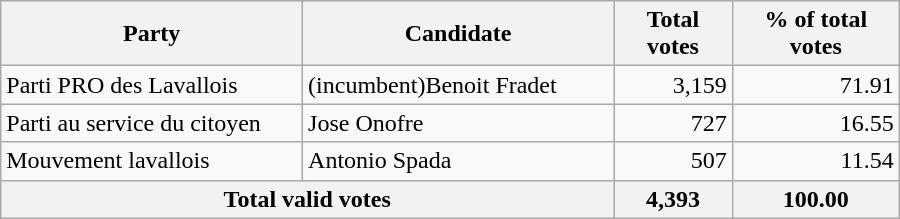<table style="width:600px;" class="wikitable">
<tr style="background-color:#E9E9E9">
<th colspan="2" style="width: 200px">Party</th>
<th colspan="1" style="width: 200px">Candidate</th>
<th align="right">Total votes</th>
<th align="right">% of total votes</th>
</tr>
<tr>
<td colspan="2" align="left">Parti PRO des Lavallois</td>
<td align="left">(incumbent)Benoit Fradet</td>
<td align="right">3,159</td>
<td align="right">71.91</td>
</tr>
<tr>
<td colspan="2" align="left">Parti au service du citoyen</td>
<td align="left">Jose Onofre</td>
<td align="right">727</td>
<td align="right">16.55</td>
</tr>
<tr>
<td colspan="2" align="left">Mouvement lavallois</td>
<td align="left">Antonio Spada</td>
<td align="right">507</td>
<td align="right">11.54</td>
</tr>
<tr bgcolor="#EEEEEE">
<th colspan="3"  align="left">Total valid votes</th>
<th align="right">4,393</th>
<th align="right">100.00</th>
</tr>
</table>
